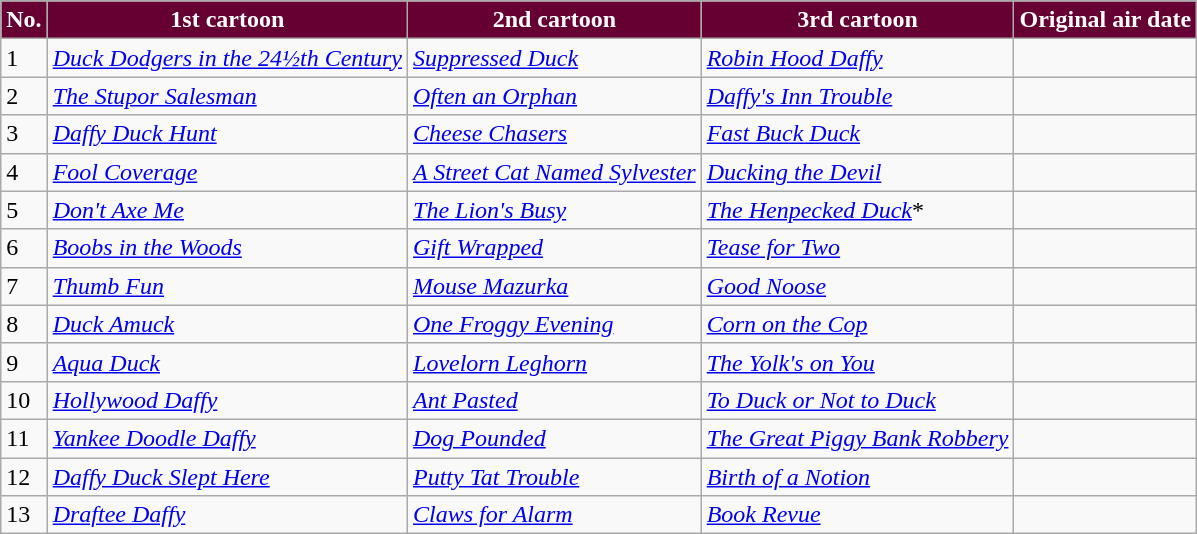<table class="wikitable plainrowheaders">
<tr>
<th style="background:#603; color:#fff;">No.</th>
<th style="background:#603; color:#fff;">1st cartoon</th>
<th style="background:#603; color:#fff;">2nd cartoon</th>
<th style="background:#603; color:#fff;">3rd cartoon</th>
<th style="background:#603; color:#fff;">Original air date</th>
</tr>
<tr>
<td>1</td>
<td><em><a href='#'>Duck Dodgers in the 24½th Century</a></em></td>
<td><em><a href='#'>Suppressed Duck</a></em></td>
<td><em><a href='#'>Robin Hood Daffy</a></em></td>
<td></td>
</tr>
<tr>
<td>2</td>
<td><em><a href='#'>The Stupor Salesman</a></em></td>
<td><em><a href='#'>Often an Orphan</a></em></td>
<td><em><a href='#'>Daffy's Inn Trouble</a></em></td>
<td></td>
</tr>
<tr>
<td>3</td>
<td><em><a href='#'>Daffy Duck Hunt</a></em></td>
<td><em><a href='#'>Cheese Chasers</a></em></td>
<td><em><a href='#'>Fast Buck Duck</a></em></td>
<td></td>
</tr>
<tr>
<td>4</td>
<td><em><a href='#'>Fool Coverage</a></em></td>
<td><em><a href='#'>A Street Cat Named Sylvester</a></em></td>
<td><em><a href='#'>Ducking the Devil</a></em></td>
<td></td>
</tr>
<tr>
<td>5</td>
<td><em><a href='#'>Don't Axe Me</a></em></td>
<td><em><a href='#'>The Lion's Busy</a></em></td>
<td><em><a href='#'>The Henpecked Duck</a></em>*</td>
<td></td>
</tr>
<tr>
<td>6</td>
<td><em><a href='#'>Boobs in the Woods</a></em></td>
<td><em><a href='#'>Gift Wrapped</a></em></td>
<td><em><a href='#'>Tease for Two</a></em></td>
<td></td>
</tr>
<tr>
<td>7</td>
<td><em><a href='#'>Thumb Fun</a></em></td>
<td><em><a href='#'>Mouse Mazurka</a></em></td>
<td><em><a href='#'>Good Noose</a></em></td>
<td></td>
</tr>
<tr>
<td>8</td>
<td><em><a href='#'>Duck Amuck</a></em></td>
<td><em><a href='#'>One Froggy Evening</a></em></td>
<td><em><a href='#'>Corn on the Cop</a></em></td>
<td></td>
</tr>
<tr>
<td>9</td>
<td><em><a href='#'>Aqua Duck</a></em></td>
<td><em><a href='#'>Lovelorn Leghorn</a></em></td>
<td><em><a href='#'>The Yolk's on You</a></em></td>
<td></td>
</tr>
<tr>
<td>10</td>
<td><em><a href='#'>Hollywood Daffy</a></em></td>
<td><em><a href='#'>Ant Pasted</a></em></td>
<td><em><a href='#'>To Duck or Not to Duck</a></em></td>
<td></td>
</tr>
<tr>
<td>11</td>
<td><em><a href='#'>Yankee Doodle Daffy</a></em></td>
<td><em><a href='#'>Dog Pounded</a></em></td>
<td><em><a href='#'>The Great Piggy Bank Robbery</a></em></td>
<td></td>
</tr>
<tr>
<td>12</td>
<td><em><a href='#'>Daffy Duck Slept Here</a></em></td>
<td><em><a href='#'>Putty Tat Trouble</a></em></td>
<td><em><a href='#'>Birth of a Notion</a></em></td>
<td></td>
</tr>
<tr>
<td>13</td>
<td><em><a href='#'>Draftee Daffy</a></em></td>
<td><em><a href='#'>Claws for Alarm</a></em></td>
<td><em><a href='#'>Book Revue</a></em></td>
<td></td>
</tr>
</table>
